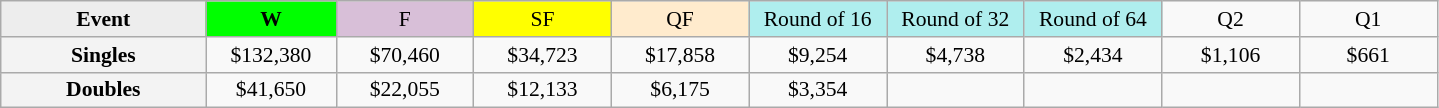<table class=wikitable style=font-size:90%;text-align:center>
<tr>
<td width=130 bgcolor=ededed><strong>Event</strong></td>
<td width=80 bgcolor=lime><strong>W</strong></td>
<td width=85 bgcolor=thistle>F</td>
<td width=85 bgcolor=ffff00>SF</td>
<td width=85 bgcolor=ffebcd>QF</td>
<td width=85 bgcolor=afeeee>Round of 16</td>
<td width=85 bgcolor=afeeee>Round of 32</td>
<td width=85 bgcolor=afeeee>Round of 64</td>
<td width=85>Q2</td>
<td width=85>Q1</td>
</tr>
<tr>
<th style=background:#f3f3f3>Singles</th>
<td>$132,380</td>
<td>$70,460</td>
<td>$34,723</td>
<td>$17,858</td>
<td>$9,254</td>
<td>$4,738</td>
<td>$2,434</td>
<td>$1,106</td>
<td>$661</td>
</tr>
<tr>
<th style=background:#f3f3f3>Doubles</th>
<td>$41,650</td>
<td>$22,055</td>
<td>$12,133</td>
<td>$6,175</td>
<td>$3,354</td>
<td></td>
<td></td>
<td></td>
<td></td>
</tr>
</table>
